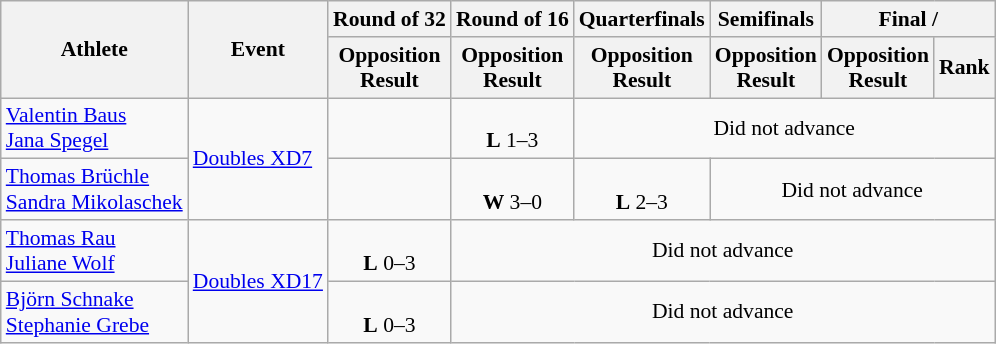<table class=wikitable style="font-size:90%">
<tr align=center>
<th rowspan="2">Athlete</th>
<th rowspan="2">Event</th>
<th>Round of 32</th>
<th>Round of 16</th>
<th>Quarterfinals</th>
<th>Semifinals</th>
<th colspan="2">Final / </th>
</tr>
<tr>
<th>Opposition<br>Result</th>
<th>Opposition<br>Result</th>
<th>Opposition<br>Result</th>
<th>Opposition<br>Result</th>
<th>Opposition<br>Result</th>
<th>Rank</th>
</tr>
<tr align=center>
<td align=left><a href='#'>Valentin Baus</a><br><a href='#'>Jana Spegel</a></td>
<td align=left rowspan=2><a href='#'>Doubles XD7</a></td>
<td></td>
<td><br><strong>L</strong> 1–3</td>
<td colspan=4>Did not advance</td>
</tr>
<tr align=center>
<td align=left><a href='#'>Thomas Brüchle</a><br><a href='#'>Sandra Mikolaschek</a></td>
<td></td>
<td><br><strong>W</strong> 3–0</td>
<td><br><strong>L</strong> 2–3</td>
<td colspan=3>Did not advance</td>
</tr>
<tr align=center>
<td align=left><a href='#'>Thomas Rau</a><br><a href='#'>Juliane Wolf</a></td>
<td align=left rowspan=2><a href='#'>Doubles XD17</a></td>
<td><br><strong>L</strong> 0–3</td>
<td colspan=5>Did not advance</td>
</tr>
<tr align=center>
<td align=left><a href='#'>Björn Schnake</a><br><a href='#'>Stephanie Grebe</a></td>
<td><br><strong>L</strong> 0–3</td>
<td colspan=5>Did not advance</td>
</tr>
</table>
